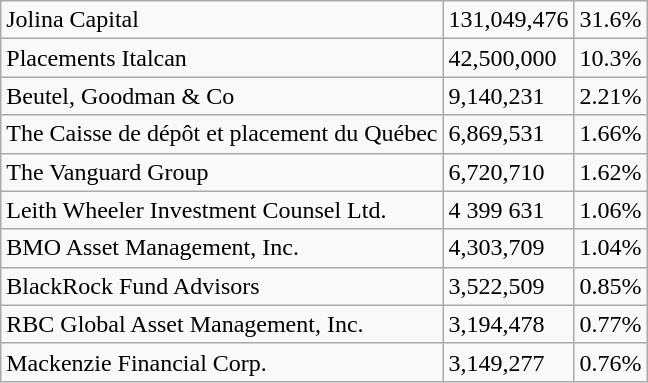<table class="wikitable">
<tr>
<td>Jolina Capital</td>
<td>131,049,476</td>
<td>31.6%</td>
</tr>
<tr>
<td>Placements Italcan</td>
<td>42,500,000</td>
<td>10.3%</td>
</tr>
<tr>
<td>Beutel, Goodman & Co</td>
<td>9,140,231</td>
<td>2.21%</td>
</tr>
<tr>
<td>The Caisse de dépôt et placement du Québec</td>
<td>6,869,531</td>
<td>1.66%</td>
</tr>
<tr>
<td>The Vanguard Group</td>
<td>6,720,710</td>
<td>1.62%</td>
</tr>
<tr>
<td>Leith Wheeler Investment Counsel Ltd.</td>
<td>4 399 631</td>
<td>1.06%</td>
</tr>
<tr>
<td>BMO Asset Management, Inc.</td>
<td>4,303,709</td>
<td>1.04%</td>
</tr>
<tr>
<td>BlackRock Fund Advisors</td>
<td>3,522,509</td>
<td>0.85%</td>
</tr>
<tr>
<td>RBC Global Asset Management, Inc.</td>
<td>3,194,478</td>
<td>0.77%</td>
</tr>
<tr>
<td>Mackenzie Financial Corp.</td>
<td>3,149,277</td>
<td>0.76%</td>
</tr>
</table>
